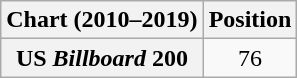<table class="wikitable plainrowheaders" style="text-align:center">
<tr>
<th scope="col">Chart (2010–2019)</th>
<th scope="col">Position</th>
</tr>
<tr>
<th scope="row">US <em>Billboard</em> 200</th>
<td>76</td>
</tr>
</table>
